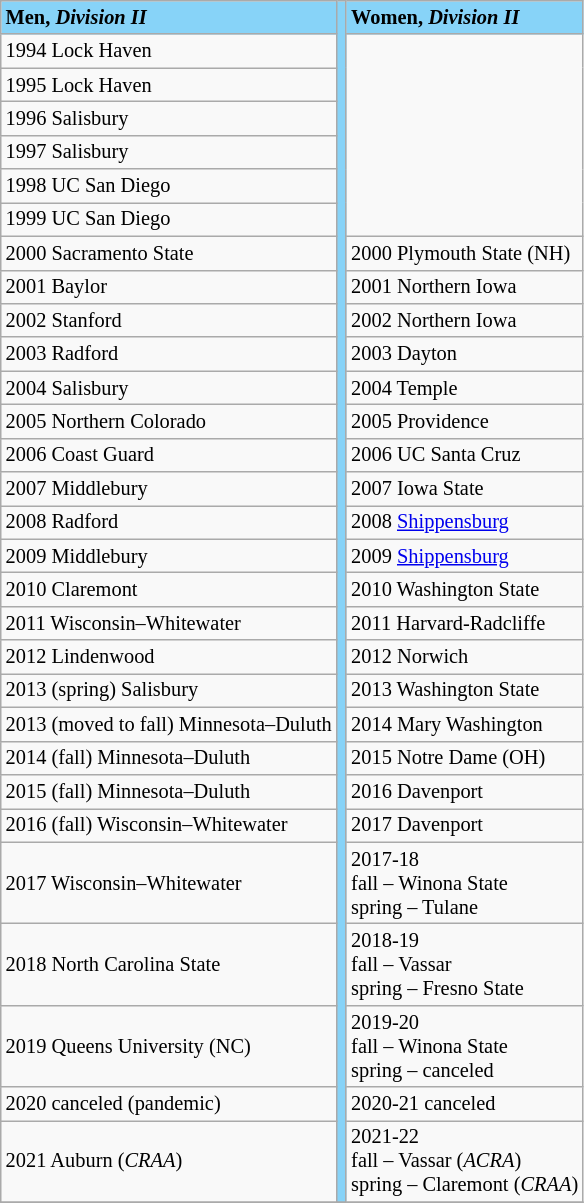<table class="wikitable" style="font-size:85%;">
<tr ! style="background-color: #87D3F8;">
<td><strong>Men, <em>Division II</em> </strong></td>
<td rowspan=30></td>
<td><strong>Women, <em>Division II</em> </strong></td>
</tr>
<tr --->
<td>1994 Lock Haven</td>
<td rowspan=6></td>
</tr>
<tr --->
<td>1995 Lock Haven</td>
</tr>
<tr --->
<td>1996 Salisbury</td>
</tr>
<tr --->
<td>1997 Salisbury</td>
</tr>
<tr --->
<td>1998 UC San Diego</td>
</tr>
<tr --->
<td>1999 UC San Diego</td>
</tr>
<tr --->
<td>2000 Sacramento State</td>
<td>2000 Plymouth State (NH)</td>
</tr>
<tr --->
<td>2001 Baylor</td>
<td>2001 Northern Iowa</td>
</tr>
<tr --->
<td>2002 Stanford</td>
<td>2002 Northern Iowa</td>
</tr>
<tr --->
<td>2003 Radford</td>
<td>2003 Dayton</td>
</tr>
<tr --->
<td>2004 Salisbury</td>
<td>2004 Temple</td>
</tr>
<tr --->
<td>2005 Northern Colorado</td>
<td>2005 Providence</td>
</tr>
<tr --->
<td>2006 Coast Guard</td>
<td>2006 UC Santa Cruz</td>
</tr>
<tr --->
<td>2007 Middlebury</td>
<td>2007 Iowa State</td>
</tr>
<tr --->
<td>2008 Radford</td>
<td>2008 <a href='#'>Shippensburg</a></td>
</tr>
<tr --->
<td>2009 Middlebury</td>
<td>2009 <a href='#'>Shippensburg</a></td>
</tr>
<tr --->
<td>2010 Claremont</td>
<td>2010 Washington State</td>
</tr>
<tr --->
<td>2011 Wisconsin–Whitewater</td>
<td>2011 Harvard-Radcliffe</td>
</tr>
<tr --->
<td>2012 Lindenwood</td>
<td>2012 Norwich</td>
</tr>
<tr --->
<td>2013 (spring) Salisbury</td>
<td>2013 Washington State</td>
</tr>
<tr --->
<td>2013 (moved to fall) Minnesota–Duluth</td>
<td>2014 Mary Washington</td>
</tr>
<tr --->
<td>2014 (fall) Minnesota–Duluth</td>
<td>2015 Notre Dame (OH)</td>
</tr>
<tr --->
<td>2015 (fall) Minnesota–Duluth</td>
<td>2016 Davenport</td>
</tr>
<tr --->
<td>2016 (fall) Wisconsin–Whitewater</td>
<td>2017 Davenport</td>
</tr>
<tr --->
<td>2017 Wisconsin–Whitewater</td>
<td>2017-18<br>fall – Winona State<br>spring – Tulane</td>
</tr>
<tr --->
<td>2018 North Carolina State</td>
<td>2018-19<br>fall – Vassar<br>spring – Fresno State</td>
</tr>
<tr --->
<td>2019 Queens University (NC)</td>
<td>2019-20<br>fall – Winona State<br>spring – canceled</td>
</tr>
<tr --->
<td>2020 canceled (pandemic)</td>
<td>2020-21 canceled</td>
</tr>
<tr --->
<td>2021 Auburn (<em>CRAA</em>)</td>
<td>2021-22<br>fall – Vassar (<em>ACRA</em>)<br>spring – Claremont (<em>CRAA</em>)</td>
</tr>
<tr --->
</tr>
</table>
